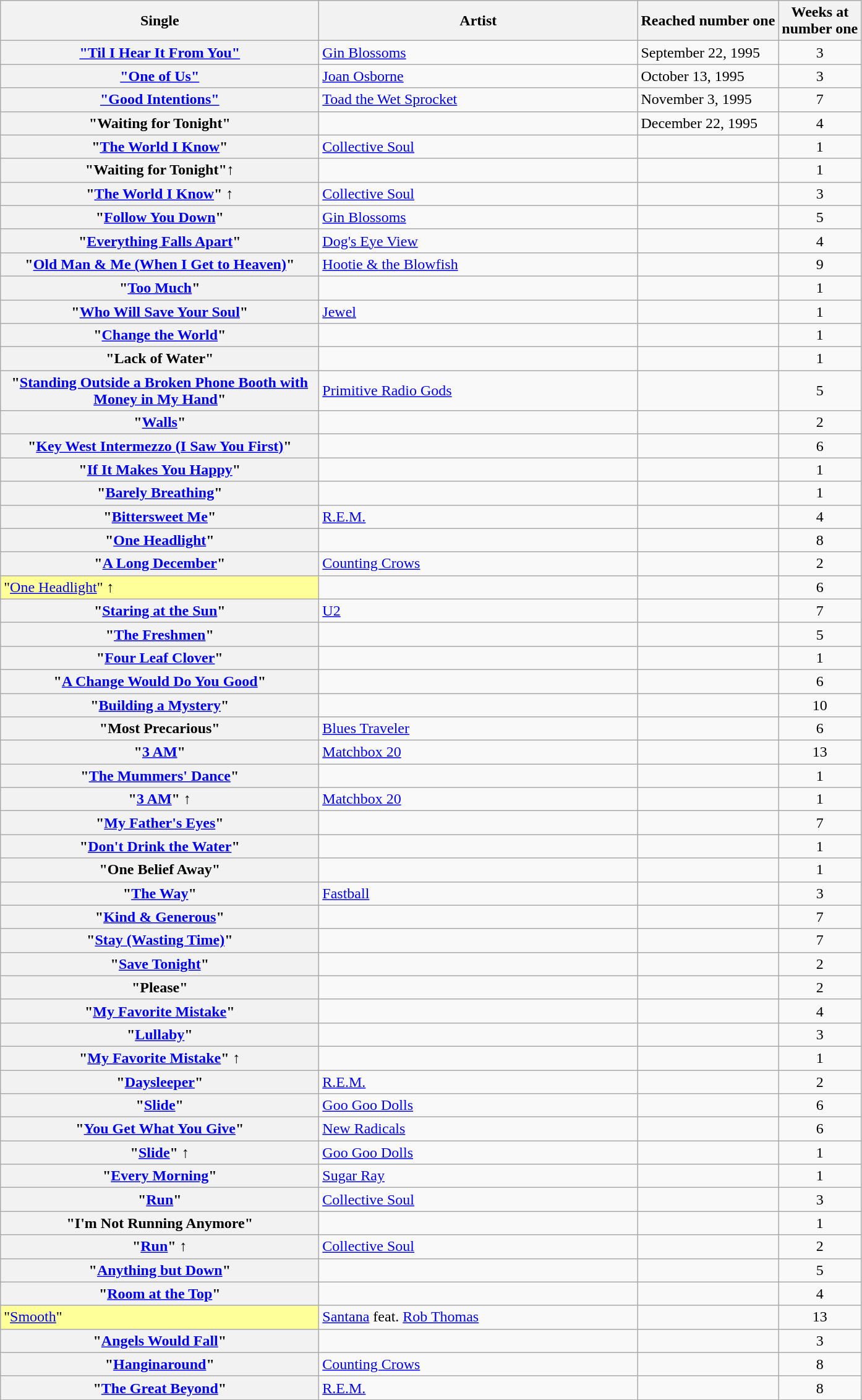<table class="plainrowheaders sortable wikitable">
<tr>
<th scope="col" style="width:21em;">Single</th>
<th scope="col" style="width:21em;">Artist</th>
<th scope="col">Reached number one</th>
<th scope="col">Weeks at<br>number one</th>
</tr>
<tr>
<th scope="row"><a href='#'>"Til I Hear It From You"</a></th>
<td><a href='#'>Gin Blossoms</a></td>
<td>September 22, 1995</td>
<td align="center">3</td>
</tr>
<tr>
<th scope="row"><a href='#'>"One of Us"</a></th>
<td><a href='#'>Joan Osborne</a></td>
<td>October 13, 1995</td>
<td align="center">3</td>
</tr>
<tr>
<th scope="row"><a href='#'>"Good Intentions"</a></th>
<td><a href='#'>Toad the Wet Sprocket</a></td>
<td>November 3, 1995</td>
<td align="center">7</td>
</tr>
<tr>
<th scope="row">"Waiting for Tonight"</th>
<td></td>
<td>December 22, 1995</td>
<td align="center">4</td>
</tr>
<tr>
<th scope="row"> "<a href='#'>The World I Know</a>"</th>
<td><a href='#'>Collective Soul</a></td>
<td></td>
<td align="center">1</td>
</tr>
<tr>
<th scope="row">"Waiting for Tonight"↑</th>
<td></td>
<td></td>
<td align="center">1</td>
</tr>
<tr>
<th scope="row">"<a href='#'>The World I Know</a>" ↑</th>
<td><a href='#'>Collective Soul</a></td>
<td></td>
<td align="center">3</td>
</tr>
<tr>
<th scope="row">"<a href='#'>Follow You Down</a>"</th>
<td><a href='#'>Gin Blossoms</a></td>
<td></td>
<td align="center">5</td>
</tr>
<tr>
<th scope="row">"<a href='#'>Everything Falls Apart</a>"</th>
<td><a href='#'>Dog's Eye View</a></td>
<td></td>
<td align="center">4</td>
</tr>
<tr>
<th scope="row">"<a href='#'>Old Man & Me (When I Get to Heaven)</a>"</th>
<td><a href='#'>Hootie & the Blowfish</a></td>
<td></td>
<td align="center">9</td>
</tr>
<tr>
<th scope="row">"<a href='#'>Too Much</a>"</th>
<td></td>
<td></td>
<td align="center">1</td>
</tr>
<tr>
<th scope="row">"<a href='#'>Who Will Save Your Soul</a>"</th>
<td><a href='#'>Jewel</a></td>
<td></td>
<td align="center">1</td>
</tr>
<tr>
<th scope="row">"<a href='#'>Change the World</a>"</th>
<td></td>
<td></td>
<td align="center">1</td>
</tr>
<tr>
<th scope="row">"Lack of Water"</th>
<td></td>
<td></td>
<td align="center">1</td>
</tr>
<tr>
<th scope="row">"<a href='#'>Standing Outside a Broken Phone Booth with Money in My Hand</a>"</th>
<td><a href='#'>Primitive Radio Gods</a></td>
<td></td>
<td align="center">5</td>
</tr>
<tr>
<th scope="row">"<a href='#'>Walls</a>"</th>
<td></td>
<td></td>
<td align="center">2</td>
</tr>
<tr>
<th scope="row">"<a href='#'>Key West Intermezzo (I Saw You First)</a>"</th>
<td></td>
<td></td>
<td align="center">6</td>
</tr>
<tr>
<th scope="row">"<a href='#'>If It Makes You Happy</a>"</th>
<td></td>
<td></td>
<td align="center">1</td>
</tr>
<tr>
<th scope="row">"<a href='#'>Barely Breathing</a>"</th>
<td></td>
<td></td>
<td align="center">1</td>
</tr>
<tr>
<th scope="row">"<a href='#'>Bittersweet Me</a>"</th>
<td><a href='#'>R.E.M.</a></td>
<td></td>
<td align="center">4</td>
</tr>
<tr>
<th scope="row">"<a href='#'>One Headlight</a>"</th>
<td></td>
<td></td>
<td align="center">8</td>
</tr>
<tr>
<th scope="row"> "<a href='#'>A Long December</a>"</th>
<td><a href='#'>Counting Crows</a></td>
<td></td>
<td align="center">2</td>
</tr>
<tr>
<td bgcolor="#FFFF99">"<a href='#'>One Headlight</a>" ↑</td>
<td></td>
<td></td>
<td align="center">6</td>
</tr>
<tr>
<th scope="row">"<a href='#'>Staring at the Sun</a>"</th>
<td><a href='#'>U2</a></td>
<td></td>
<td align="center">7</td>
</tr>
<tr>
<th scope="row">"<a href='#'>The Freshmen</a>"</th>
<td></td>
<td></td>
<td align="center">5</td>
</tr>
<tr>
<th scope="row">"<a href='#'>Four Leaf Clover</a>"</th>
<td></td>
<td></td>
<td align="center">1</td>
</tr>
<tr>
<th scope="row">"<a href='#'>A Change Would Do You Good</a>"</th>
<td></td>
<td></td>
<td align="center">6</td>
</tr>
<tr>
<th scope="row">"<a href='#'>Building a Mystery</a>"</th>
<td></td>
<td></td>
<td align="center">10</td>
</tr>
<tr>
<th scope="row">"Most Precarious"</th>
<td><a href='#'>Blues Traveler</a></td>
<td></td>
<td align="center">6</td>
</tr>
<tr>
<th scope="row">"<a href='#'>3 AM</a>"</th>
<td><a href='#'>Matchbox 20</a></td>
<td></td>
<td align="center">13</td>
</tr>
<tr>
<th scope="row"> "<a href='#'>The Mummers' Dance</a>"</th>
<td></td>
<td></td>
<td align="center">1</td>
</tr>
<tr>
<th scope="row">"<a href='#'>3 AM</a>" ↑</th>
<td><a href='#'>Matchbox 20</a></td>
<td></td>
<td align="center">1</td>
</tr>
<tr>
<th scope="row">"<a href='#'>My Father's Eyes</a>"</th>
<td></td>
<td></td>
<td align="center">7</td>
</tr>
<tr>
<th scope="row">"<a href='#'>Don't Drink the Water</a>"</th>
<td></td>
<td></td>
<td align="center">1</td>
</tr>
<tr>
<th scope="row">"One Belief Away"</th>
<td></td>
<td></td>
<td align="center">1</td>
</tr>
<tr>
<th scope="row">"<a href='#'>The Way</a>"</th>
<td><a href='#'>Fastball</a></td>
<td></td>
<td align="center">3</td>
</tr>
<tr>
<th scope="row">"<a href='#'>Kind & Generous</a>"</th>
<td></td>
<td></td>
<td align="center">7</td>
</tr>
<tr>
<th scope="row">"<a href='#'>Stay (Wasting Time)</a>"</th>
<td></td>
<td></td>
<td align="center">7</td>
</tr>
<tr>
<th scope="row">"<a href='#'>Save Tonight</a>"</th>
<td></td>
<td></td>
<td align="center">2</td>
</tr>
<tr>
<th scope="row">"Please"</th>
<td></td>
<td></td>
<td align="center">2</td>
</tr>
<tr>
<th scope="row">"<a href='#'>My Favorite Mistake</a>"</th>
<td></td>
<td></td>
<td align="center">4</td>
</tr>
<tr>
<th scope="row">"<a href='#'>Lullaby</a>"</th>
<td></td>
<td></td>
<td align="center">3</td>
</tr>
<tr>
<th scope="row">"<a href='#'>My Favorite Mistake</a>" ↑</th>
<td></td>
<td></td>
<td align="center">1</td>
</tr>
<tr>
<th scope="row">"<a href='#'>Daysleeper</a>"</th>
<td><a href='#'>R.E.M.</a></td>
<td></td>
<td align="center">2</td>
</tr>
<tr>
<th scope="row">"<a href='#'>Slide</a>"</th>
<td><a href='#'>Goo Goo Dolls</a></td>
<td></td>
<td align="center">6</td>
</tr>
<tr>
<th scope="row"> "<a href='#'>You Get What You Give</a>"</th>
<td><a href='#'>New Radicals</a></td>
<td></td>
<td align="center">6</td>
</tr>
<tr>
<th scope="row">"<a href='#'>Slide</a>" ↑</th>
<td><a href='#'>Goo Goo Dolls</a></td>
<td></td>
<td align="center">1</td>
</tr>
<tr>
<th scope="row">"<a href='#'>Every Morning</a>"</th>
<td><a href='#'>Sugar Ray</a></td>
<td></td>
<td align="center">1</td>
</tr>
<tr>
<th scope="row">"<a href='#'>Run</a>"</th>
<td><a href='#'>Collective Soul</a></td>
<td></td>
<td align="center">3</td>
</tr>
<tr>
<th scope="row">"I'm Not Running Anymore"</th>
<td></td>
<td></td>
<td align="center">1</td>
</tr>
<tr>
<th scope="row">"<a href='#'>Run</a>" ↑</th>
<td><a href='#'>Collective Soul</a></td>
<td></td>
<td align="center">2</td>
</tr>
<tr>
<th scope="row">"<a href='#'>Anything but Down</a>"</th>
<td></td>
<td></td>
<td align="center">5</td>
</tr>
<tr>
<th scope="row">"<a href='#'>Room at the Top</a>"</th>
<td></td>
<td></td>
<td align="center">4</td>
</tr>
<tr>
<td bgcolor="#FFFF99">"<a href='#'>Smooth</a>"</td>
<td><a href='#'>Santana</a> feat. <a href='#'>Rob Thomas</a></td>
<td></td>
<td align="center">13</td>
</tr>
<tr>
<th scope="row">"<a href='#'>Angels Would Fall</a>"</th>
<td></td>
<td></td>
<td align="center">3</td>
</tr>
<tr>
<th scope="row">"<a href='#'>Hanginaround</a>"</th>
<td><a href='#'>Counting Crows</a></td>
<td></td>
<td align="center">8</td>
</tr>
<tr>
<th scope="row">"<a href='#'>The Great Beyond</a>"</th>
<td><a href='#'>R.E.M.</a></td>
<td></td>
<td align="center">8</td>
</tr>
<tr>
</tr>
</table>
